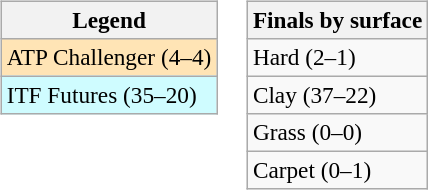<table>
<tr valign=top>
<td><br><table class=wikitable style=font-size:97%>
<tr>
<th>Legend</th>
</tr>
<tr bgcolor=moccasin>
<td>ATP Challenger (4–4)</td>
</tr>
<tr bgcolor=cffcff>
<td>ITF Futures (35–20)</td>
</tr>
</table>
</td>
<td><br><table class=wikitable style=font-size:97%>
<tr>
<th>Finals by surface</th>
</tr>
<tr>
<td>Hard (2–1)</td>
</tr>
<tr>
<td>Clay (37–22)</td>
</tr>
<tr>
<td>Grass (0–0)</td>
</tr>
<tr>
<td>Carpet (0–1)</td>
</tr>
</table>
</td>
</tr>
</table>
